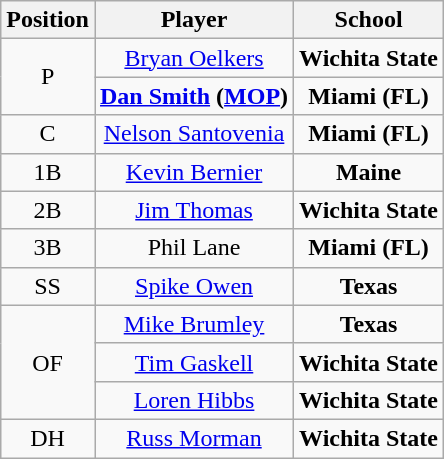<table class="wikitable" style=text-align:center>
<tr>
<th>Position</th>
<th>Player</th>
<th>School</th>
</tr>
<tr>
<td rowspan=2>P</td>
<td><a href='#'>Bryan Oelkers</a></td>
<td style=><strong>Wichita State</strong></td>
</tr>
<tr>
<td><strong><a href='#'>Dan Smith</a> (<a href='#'>MOP</a>)</strong></td>
<td style=><strong>Miami (FL)</strong></td>
</tr>
<tr>
<td>C</td>
<td><a href='#'>Nelson Santovenia</a></td>
<td style=><strong>Miami (FL)</strong></td>
</tr>
<tr>
<td>1B</td>
<td><a href='#'>Kevin Bernier</a></td>
<td style=><strong>Maine</strong></td>
</tr>
<tr>
<td>2B</td>
<td><a href='#'>Jim Thomas</a></td>
<td style=><strong>Wichita State</strong></td>
</tr>
<tr>
<td>3B</td>
<td>Phil Lane</td>
<td style=><strong>Miami (FL)</strong></td>
</tr>
<tr>
<td>SS</td>
<td><a href='#'>Spike Owen</a></td>
<td style=><strong>Texas</strong></td>
</tr>
<tr>
<td rowspan=3>OF</td>
<td><a href='#'>Mike Brumley</a></td>
<td style=><strong>Texas</strong></td>
</tr>
<tr>
<td><a href='#'>Tim Gaskell</a></td>
<td style=><strong>Wichita State</strong></td>
</tr>
<tr>
<td><a href='#'>Loren Hibbs</a></td>
<td style=><strong>Wichita State</strong></td>
</tr>
<tr>
<td>DH</td>
<td><a href='#'>Russ Morman</a></td>
<td style=><strong>Wichita State</strong></td>
</tr>
</table>
